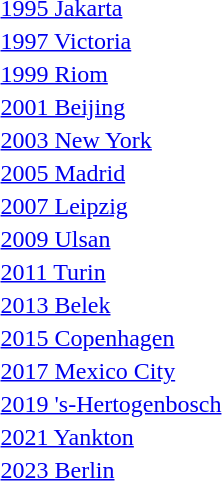<table>
<tr>
<td> <a href='#'>1995 Jakarta</a></td>
<td></td>
<td></td>
<td></td>
</tr>
<tr>
<td> <a href='#'>1997 Victoria</a></td>
<td></td>
<td></td>
<td></td>
</tr>
<tr>
<td> <a href='#'>1999 Riom</a></td>
<td></td>
<td></td>
<td></td>
</tr>
<tr>
<td> <a href='#'>2001 Beijing</a></td>
<td></td>
<td></td>
<td></td>
</tr>
<tr>
<td> <a href='#'>2003 New York</a></td>
<td></td>
<td></td>
<td></td>
</tr>
<tr>
<td> <a href='#'>2005 Madrid</a></td>
<td></td>
<td></td>
<td></td>
</tr>
<tr>
<td> <a href='#'>2007 Leipzig</a></td>
<td></td>
<td></td>
<td></td>
</tr>
<tr>
<td> <a href='#'>2009 Ulsan</a></td>
<td></td>
<td></td>
<td></td>
</tr>
<tr>
<td> <a href='#'>2011 Turin</a></td>
<td></td>
<td></td>
<td></td>
</tr>
<tr>
<td> <a href='#'>2013 Belek</a></td>
<td></td>
<td></td>
<td></td>
</tr>
<tr>
<td> <a href='#'>2015 Copenhagen</a></td>
<td></td>
<td></td>
<td></td>
</tr>
<tr>
<td> <a href='#'>2017 Mexico City</a></td>
<td></td>
<td></td>
<td></td>
</tr>
<tr>
<td> <a href='#'>2019 's-Hertogenbosch</a></td>
<td></td>
<td></td>
<td></td>
</tr>
<tr>
<td> <a href='#'>2021 Yankton</a></td>
<td></td>
<td></td>
<td></td>
</tr>
<tr>
<td> <a href='#'>2023 Berlin</a></td>
<td></td>
<td></td>
<td></td>
</tr>
</table>
